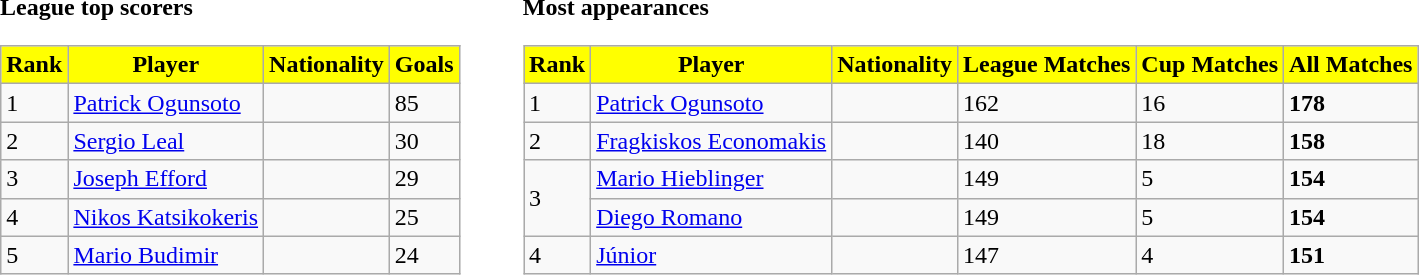<table cellpadding=12>
<tr>
<td valign=bottom><br><strong>League top scorers</strong><table class="wikitable">
<tr>
<th style="color:#000000; background:yellow;">Rank</th>
<th style="color:#000000; background:yellow;">Player</th>
<th style="color:#000000; background:yellow;">Nationality</th>
<th style="color:#000000; background:yellow;">Goals</th>
</tr>
<tr>
<td>1</td>
<td><a href='#'>Patrick Ogunsoto</a></td>
<td></td>
<td>85</td>
</tr>
<tr>
<td>2</td>
<td><a href='#'>Sergio Leal</a></td>
<td></td>
<td>30</td>
</tr>
<tr>
<td>3</td>
<td><a href='#'>Joseph Efford</a></td>
<td></td>
<td>29</td>
</tr>
<tr>
<td>4</td>
<td><a href='#'>Nikos Katsikokeris</a></td>
<td></td>
<td>25</td>
</tr>
<tr>
<td>5</td>
<td><a href='#'>Mario Budimir</a></td>
<td></td>
<td>24</td>
</tr>
</table>
</td>
<td valign=top><br><strong>Most appearances</strong><table class="wikitable">
<tr>
<th style="color:#000000; background:yellow;">Rank</th>
<th style="color:#000000; background:yellow;">Player</th>
<th style="color:#000000; background:yellow;">Nationality</th>
<th style="color:#000000; background:yellow;">League Matches</th>
<th style="color:#000000; background:yellow;">Cup Matches</th>
<th style="color:#000000; background:yellow;">All Matches</th>
</tr>
<tr>
<td>1</td>
<td><a href='#'>Patrick Ogunsoto</a></td>
<td></td>
<td>162</td>
<td>16</td>
<td><strong>178</strong></td>
</tr>
<tr>
<td>2</td>
<td><a href='#'>Fragkiskos Economakis</a></td>
<td></td>
<td>140</td>
<td>18</td>
<td><strong>158</strong></td>
</tr>
<tr>
<td rowspan="2">3</td>
<td><a href='#'>Mario Hieblinger</a></td>
<td></td>
<td>149</td>
<td>5</td>
<td><strong>154</strong></td>
</tr>
<tr>
<td><a href='#'>Diego Romano</a></td>
<td></td>
<td>149</td>
<td>5</td>
<td><strong>154</strong></td>
</tr>
<tr>
<td>4</td>
<td><a href='#'>Júnior</a></td>
<td></td>
<td>147</td>
<td>4</td>
<td><strong>151</strong></td>
</tr>
</table>
</td>
</tr>
</table>
